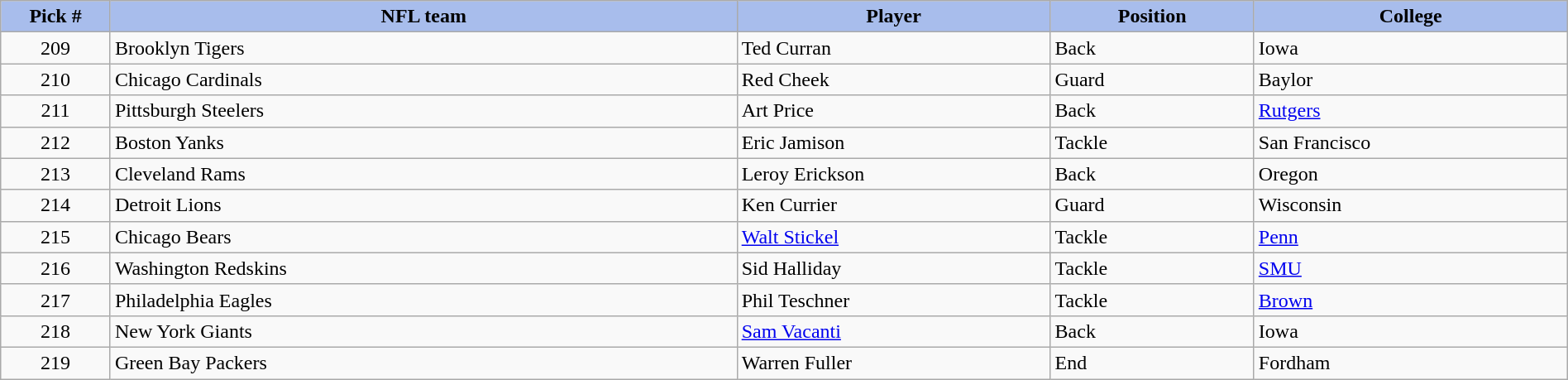<table class="wikitable sortable sortable" style="width: 100%">
<tr>
<th style="background:#A8BDEC;" width=7%>Pick #</th>
<th width=40% style="background:#A8BDEC;">NFL team</th>
<th width=20% style="background:#A8BDEC;">Player</th>
<th width=13% style="background:#A8BDEC;">Position</th>
<th style="background:#A8BDEC;">College</th>
</tr>
<tr>
<td align=center>209</td>
<td>Brooklyn Tigers</td>
<td>Ted Curran</td>
<td>Back</td>
<td>Iowa</td>
</tr>
<tr>
<td align=center>210</td>
<td>Chicago Cardinals</td>
<td>Red Cheek</td>
<td>Guard</td>
<td>Baylor</td>
</tr>
<tr>
<td align=center>211</td>
<td>Pittsburgh Steelers</td>
<td>Art Price</td>
<td>Back</td>
<td><a href='#'>Rutgers</a></td>
</tr>
<tr>
<td align=center>212</td>
<td>Boston Yanks</td>
<td>Eric Jamison</td>
<td>Tackle</td>
<td>San Francisco</td>
</tr>
<tr>
<td align=center>213</td>
<td>Cleveland Rams</td>
<td>Leroy Erickson</td>
<td>Back</td>
<td>Oregon</td>
</tr>
<tr>
<td align=center>214</td>
<td>Detroit Lions</td>
<td>Ken Currier</td>
<td>Guard</td>
<td>Wisconsin</td>
</tr>
<tr>
<td align=center>215</td>
<td>Chicago Bears</td>
<td><a href='#'>Walt Stickel</a></td>
<td>Tackle</td>
<td><a href='#'>Penn</a></td>
</tr>
<tr>
<td align=center>216</td>
<td>Washington Redskins</td>
<td>Sid Halliday</td>
<td>Tackle</td>
<td><a href='#'>SMU</a></td>
</tr>
<tr>
<td align=center>217</td>
<td>Philadelphia Eagles</td>
<td>Phil Teschner</td>
<td>Tackle</td>
<td><a href='#'>Brown</a></td>
</tr>
<tr>
<td align=center>218</td>
<td>New York Giants</td>
<td><a href='#'>Sam Vacanti</a></td>
<td>Back</td>
<td>Iowa</td>
</tr>
<tr>
<td align=center>219</td>
<td>Green Bay Packers</td>
<td>Warren Fuller</td>
<td>End</td>
<td>Fordham</td>
</tr>
</table>
